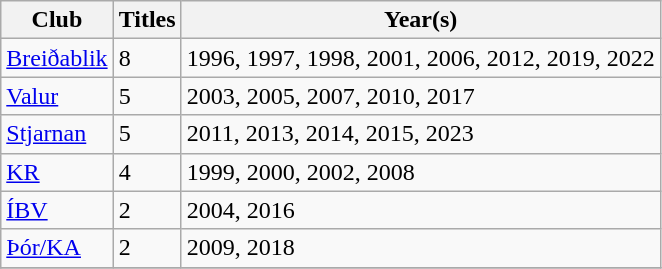<table class="wikitable">
<tr>
<th scope="col">Club</th>
<th scope="col">Titles</th>
<th scope="col">Year(s)</th>
</tr>
<tr>
<td><a href='#'>Breiðablik</a></td>
<td>8</td>
<td>1996, 1997, 1998, 2001, 2006, 2012, 2019, 2022</td>
</tr>
<tr>
<td><a href='#'>Valur</a></td>
<td>5</td>
<td>2003, 2005, 2007, 2010, 2017</td>
</tr>
<tr>
<td><a href='#'>Stjarnan</a></td>
<td>5</td>
<td>2011, 2013, 2014, 2015, 2023</td>
</tr>
<tr>
<td><a href='#'>KR</a></td>
<td>4</td>
<td>1999, 2000, 2002, 2008</td>
</tr>
<tr>
<td><a href='#'>ÍBV</a></td>
<td>2</td>
<td>2004, 2016</td>
</tr>
<tr>
<td><a href='#'>Þór/KA</a></td>
<td>2</td>
<td>2009, 2018</td>
</tr>
<tr>
</tr>
</table>
